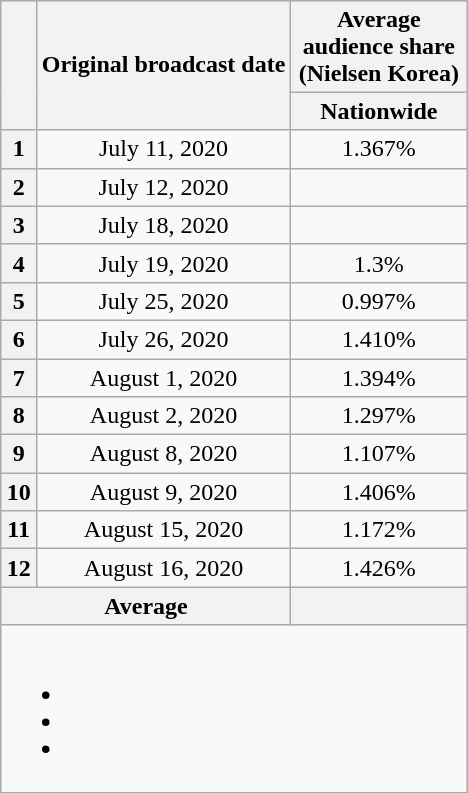<table class="wikitable" style="text-align:center;max-width:500px; margin-left: auto; margin-right: auto; border: none;">
<tr>
</tr>
<tr>
<th rowspan="2"></th>
<th rowspan="2">Original broadcast date</th>
<th colspan="1">Average audience share<br>(Nielsen Korea)</th>
</tr>
<tr>
<th width="110">Nationwide</th>
</tr>
<tr>
<th>1</th>
<td>July 11, 2020</td>
<td>1.367%</td>
</tr>
<tr>
<th>2</th>
<td>July 12, 2020</td>
<td></td>
</tr>
<tr>
<th>3</th>
<td>July 18, 2020</td>
<td></td>
</tr>
<tr>
<th>4</th>
<td>July 19, 2020</td>
<td>1.3%</td>
</tr>
<tr>
<th>5</th>
<td>July 25, 2020</td>
<td>0.997%</td>
</tr>
<tr>
<th>6</th>
<td>July 26, 2020</td>
<td>1.410%</td>
</tr>
<tr>
<th>7</th>
<td>August 1, 2020</td>
<td>1.394%</td>
</tr>
<tr>
<th>8</th>
<td>August 2, 2020</td>
<td>1.297%</td>
</tr>
<tr>
<th>9</th>
<td>August 8, 2020</td>
<td>1.107%</td>
</tr>
<tr>
<th>10</th>
<td>August 9, 2020</td>
<td>1.406%</td>
</tr>
<tr>
<th>11</th>
<td>August 15, 2020</td>
<td>1.172%</td>
</tr>
<tr>
<th>12</th>
<td>August 16, 2020</td>
<td>1.426%</td>
</tr>
<tr>
<th colspan="2">Average</th>
<th></th>
</tr>
<tr>
<td colspan="6"><br><ul><li></li><li></li><li></li></ul></td>
</tr>
</table>
